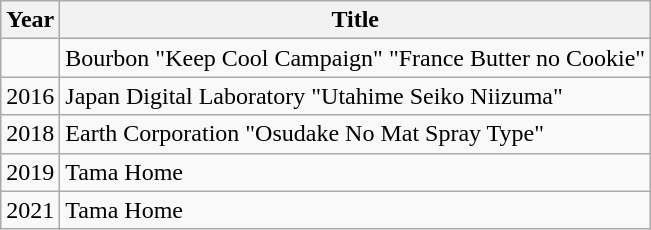<table class="wikitable">
<tr>
<th>Year</th>
<th>Title</th>
</tr>
<tr>
<td></td>
<td>Bourbon "Keep Cool Campaign" "France Butter no Cookie"</td>
</tr>
<tr>
<td>2016</td>
<td>Japan Digital Laboratory "Utahime Seiko Niizuma"</td>
</tr>
<tr>
<td>2018</td>
<td>Earth Corporation "Osudake No Mat Spray Type"</td>
</tr>
<tr>
<td>2019</td>
<td>Tama Home</td>
</tr>
<tr>
<td>2021</td>
<td>Tama Home </td>
</tr>
</table>
